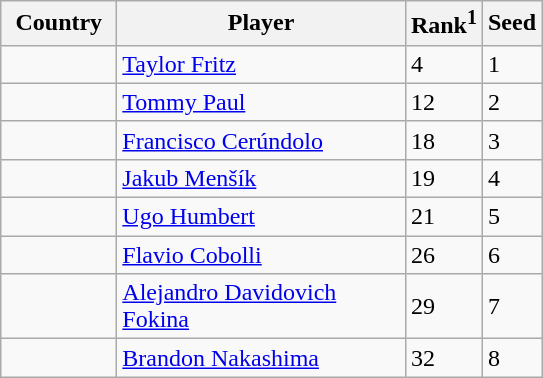<table class="wikitable" border="1">
<tr>
<th width="70">Country</th>
<th width="185">Player</th>
<th>Rank<sup>1</sup></th>
<th>Seed</th>
</tr>
<tr>
<td></td>
<td><a href='#'>Taylor Fritz</a></td>
<td>4</td>
<td>1</td>
</tr>
<tr>
<td></td>
<td><a href='#'>Tommy Paul</a></td>
<td>12</td>
<td>2</td>
</tr>
<tr>
<td></td>
<td><a href='#'>Francisco Cerúndolo</a></td>
<td>18</td>
<td>3</td>
</tr>
<tr>
<td></td>
<td><a href='#'>Jakub Menšík</a></td>
<td>19</td>
<td>4</td>
</tr>
<tr>
<td></td>
<td><a href='#'>Ugo Humbert</a></td>
<td>21</td>
<td>5</td>
</tr>
<tr>
<td></td>
<td><a href='#'>Flavio Cobolli</a></td>
<td>26</td>
<td>6</td>
</tr>
<tr>
<td></td>
<td><a href='#'>Alejandro Davidovich Fokina</a></td>
<td>29</td>
<td>7</td>
</tr>
<tr>
<td></td>
<td><a href='#'>Brandon Nakashima</a></td>
<td>32</td>
<td>8</td>
</tr>
</table>
